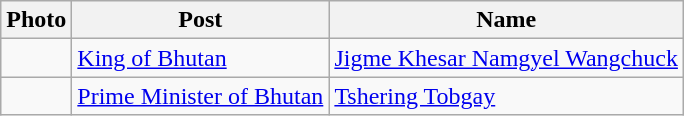<table class="wikitable">
<tr>
<th>Photo</th>
<th>Post</th>
<th>Name</th>
</tr>
<tr>
<td></td>
<td><a href='#'>King of Bhutan</a></td>
<td><a href='#'>Jigme Khesar Namgyel Wangchuck</a></td>
</tr>
<tr>
<td></td>
<td><a href='#'>Prime Minister of Bhutan</a></td>
<td><a href='#'>Tshering Tobgay</a></td>
</tr>
</table>
